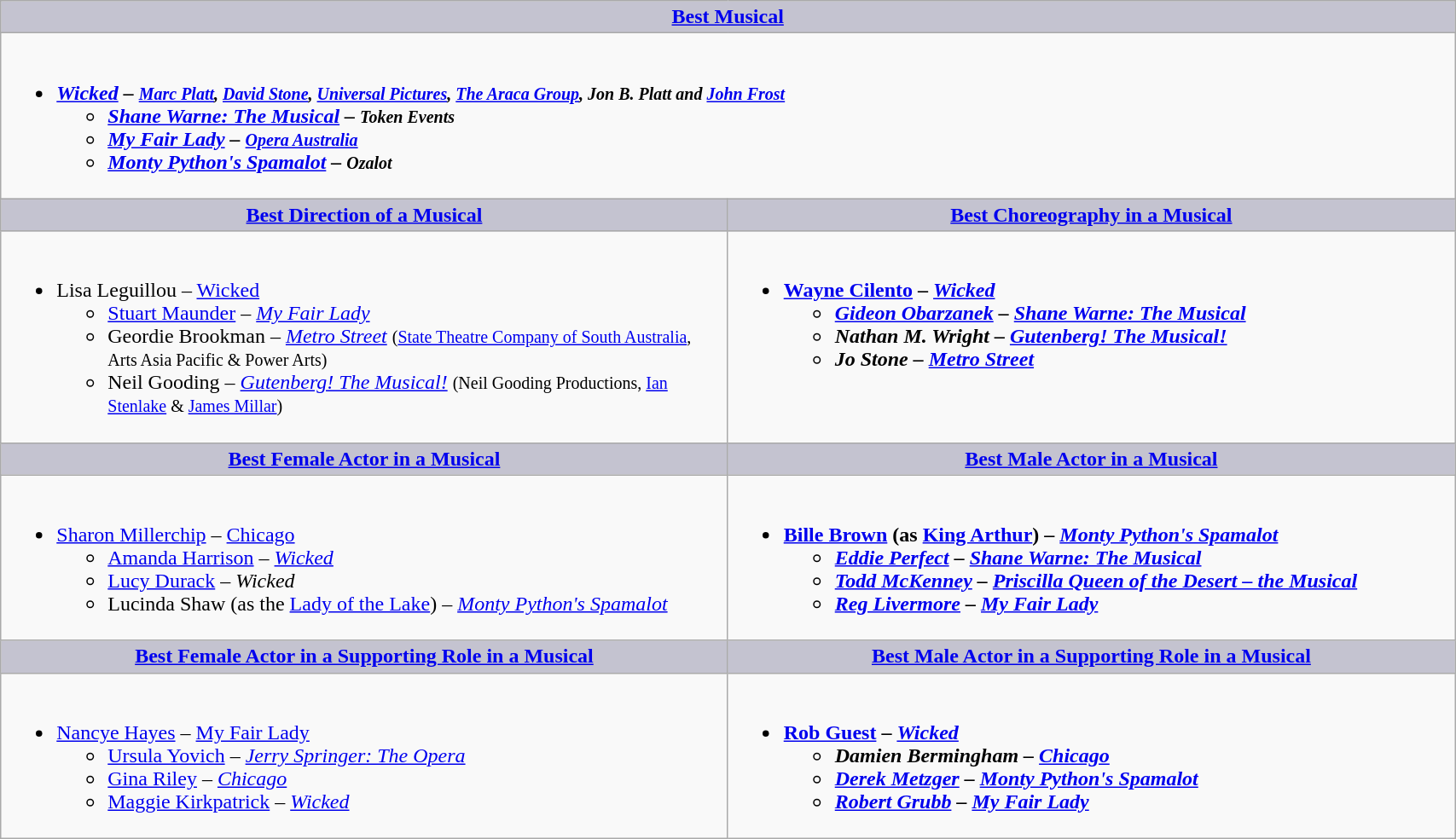<table class=wikitable width="90%" border="1" cellpadding="5" cellspacing="0" align="centre">
<tr>
<th colspan=2 style="background:#C4C3D0;width:50%"><a href='#'>Best Musical</a></th>
</tr>
<tr>
<td colspan=2 valign="top"><br><ul><li><strong><em><a href='#'>Wicked</a><em> – <small><a href='#'>Marc Platt</a>, <a href='#'>David Stone</a>, <a href='#'>Universal Pictures</a>, <a href='#'>The Araca Group</a>, Jon B. Platt and <a href='#'>John Frost</a></small><strong><ul><li></em><a href='#'>Shane Warne: The Musical</a><em> – <small>Token Events</small></li><li></em><a href='#'>My Fair Lady</a><em> – <small><a href='#'>Opera Australia</a></small></li><li></em><a href='#'>Monty Python's Spamalot</a><em> – <small>Ozalot</small></li></ul></li></ul></td>
</tr>
<tr>
<th style="background:#C4C3D0;width:50%"><a href='#'>Best Direction of a Musical</a></th>
<th style="background:#C4C3D0;width:50%"><a href='#'>Best Choreography in a Musical</a></th>
</tr>
<tr>
<td valign="top"><br><ul><li></strong>Lisa Leguillou – </em><a href='#'>Wicked</a></em></strong><ul><li><a href='#'>Stuart Maunder</a> – <em><a href='#'>My Fair Lady</a></em></li><li>Geordie Brookman – <em><a href='#'>Metro Street</a></em> <small>(<a href='#'>State Theatre Company of South Australia</a>, Arts Asia Pacific & Power Arts)</small></li><li>Neil Gooding – <em><a href='#'>Gutenberg! The Musical!</a></em> <small>(Neil Gooding Productions, <a href='#'>Ian Stenlake</a> & <a href='#'>James Millar</a>)</small></li></ul></li></ul></td>
<td valign="top"><br><ul><li><strong><a href='#'>Wayne Cilento</a> – <em><a href='#'>Wicked</a><strong><em><ul><li><a href='#'>Gideon Obarzanek</a> – </em><a href='#'>Shane Warne: The Musical</a><em></li><li>Nathan M. Wright – </em><a href='#'>Gutenberg! The Musical!</a><em></li><li>Jo Stone – </em><a href='#'>Metro Street</a><em></li></ul></li></ul></td>
</tr>
<tr>
<th style="background:#C4C3D0;width:50%"><a href='#'>Best Female Actor in a Musical</a></th>
<th style="background:#C4C3D0;width:50%"><a href='#'>Best Male Actor in a Musical</a></th>
</tr>
<tr>
<td valign="top"><br><ul><li></strong><a href='#'>Sharon Millerchip</a> – </em><a href='#'>Chicago</a></em></strong><ul><li><a href='#'>Amanda Harrison</a> – <em><a href='#'>Wicked</a></em></li><li><a href='#'>Lucy Durack</a> – <em>Wicked</em></li><li>Lucinda Shaw (as the <a href='#'>Lady of the Lake</a>) – <em><a href='#'>Monty Python's Spamalot</a></em></li></ul></li></ul></td>
<td valign="top"><br><ul><li><strong><a href='#'>Bille Brown</a> (as <a href='#'>King Arthur</a>) – <em><a href='#'>Monty Python's Spamalot</a><strong><em><ul><li><a href='#'>Eddie Perfect</a> – </em><a href='#'>Shane Warne: The Musical</a><em></li><li><a href='#'>Todd McKenney</a> – </em><a href='#'>Priscilla Queen of the Desert – the Musical</a><em></li><li><a href='#'>Reg Livermore</a> – </em><a href='#'>My Fair Lady</a><em></li></ul></li></ul></td>
</tr>
<tr>
<th style="background:#C4C3D0;width:50%"><a href='#'>Best Female Actor in a Supporting Role in a Musical</a></th>
<th style="background:#C4C3D0;width:50%"><a href='#'>Best Male Actor in a Supporting Role in a Musical</a></th>
</tr>
<tr>
<td valign="top"><br><ul><li></strong><a href='#'>Nancye Hayes</a> – </em><a href='#'>My Fair Lady</a></em></strong><ul><li><a href='#'>Ursula Yovich</a> – <em><a href='#'>Jerry Springer: The Opera</a></em></li><li><a href='#'>Gina Riley</a> – <em><a href='#'>Chicago</a></em></li><li><a href='#'>Maggie Kirkpatrick</a> – <em><a href='#'>Wicked</a></em></li></ul></li></ul></td>
<td valign="top"><br><ul><li><strong><a href='#'>Rob Guest</a> – <em><a href='#'>Wicked</a><strong><em><ul><li>Damien Bermingham – </em><a href='#'>Chicago</a><em></li><li><a href='#'>Derek Metzger</a> – </em><a href='#'>Monty Python's Spamalot</a><em></li><li><a href='#'>Robert Grubb</a> – </em><a href='#'>My Fair Lady</a><em></li></ul></li></ul></td>
</tr>
</table>
